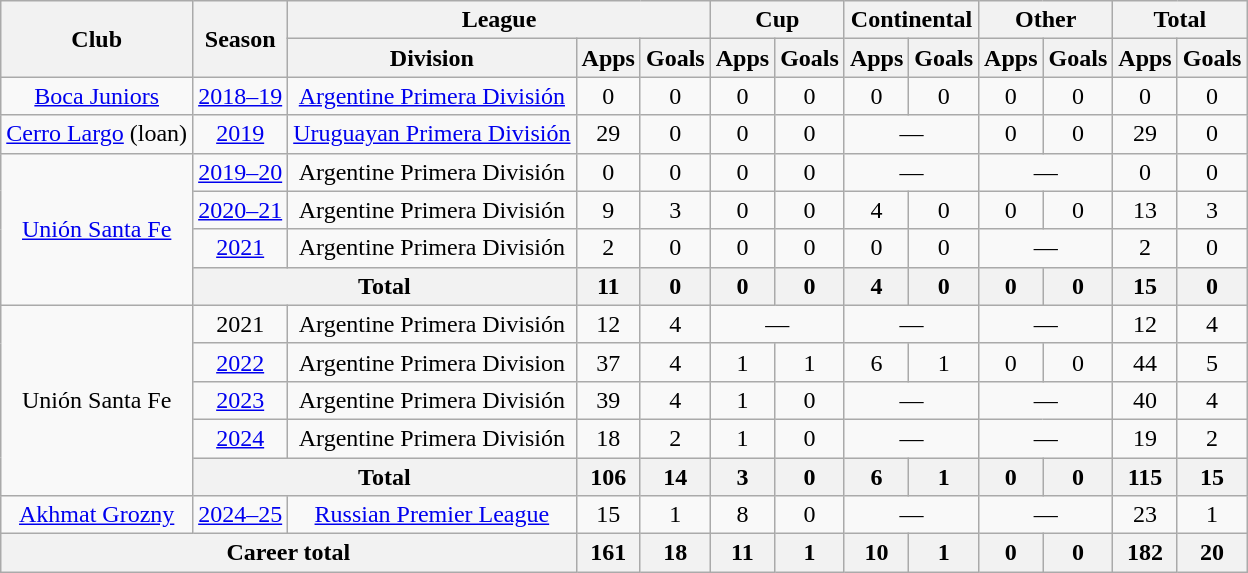<table class="wikitable" style="text-align:center">
<tr>
<th rowspan="2">Club</th>
<th rowspan="2">Season</th>
<th colspan="3">League</th>
<th colspan="2">Cup</th>
<th colspan="2">Continental</th>
<th colspan="2">Other</th>
<th colspan="2">Total</th>
</tr>
<tr>
<th>Division</th>
<th>Apps</th>
<th>Goals</th>
<th>Apps</th>
<th>Goals</th>
<th>Apps</th>
<th>Goals</th>
<th>Apps</th>
<th>Goals</th>
<th>Apps</th>
<th>Goals</th>
</tr>
<tr>
<td rowspan="1"><a href='#'>Boca Juniors</a></td>
<td><a href='#'>2018–19</a></td>
<td><a href='#'>Argentine Primera División</a></td>
<td>0</td>
<td>0</td>
<td>0</td>
<td>0</td>
<td>0</td>
<td>0</td>
<td>0</td>
<td>0</td>
<td>0</td>
<td>0</td>
</tr>
<tr>
<td><a href='#'>Cerro Largo</a> (loan)</td>
<td><a href='#'>2019</a></td>
<td><a href='#'>Uruguayan Primera División</a></td>
<td>29</td>
<td>0</td>
<td>0</td>
<td>0</td>
<td colspan="2">—</td>
<td>0</td>
<td>0</td>
<td>29</td>
<td>0</td>
</tr>
<tr>
<td rowspan="4"><a href='#'>Unión Santa Fe</a></td>
<td><a href='#'>2019–20</a></td>
<td>Argentine Primera División</td>
<td>0</td>
<td>0</td>
<td>0</td>
<td>0</td>
<td colspan="2">—</td>
<td colspan="2">—</td>
<td>0</td>
<td>0</td>
</tr>
<tr>
<td><a href='#'>2020–21</a></td>
<td>Argentine Primera División</td>
<td>9</td>
<td>3</td>
<td>0</td>
<td>0</td>
<td>4</td>
<td>0</td>
<td>0</td>
<td>0</td>
<td>13</td>
<td>3</td>
</tr>
<tr>
<td><a href='#'>2021</a></td>
<td>Argentine Primera División</td>
<td>2</td>
<td>0</td>
<td>0</td>
<td>0</td>
<td>0</td>
<td>0</td>
<td colspan="2">—</td>
<td>2</td>
<td>0</td>
</tr>
<tr>
<th colspan="2">Total</th>
<th>11</th>
<th>0</th>
<th>0</th>
<th>0</th>
<th>4</th>
<th>0</th>
<th>0</th>
<th>0</th>
<th>15</th>
<th>0</th>
</tr>
<tr>
<td rowspan="5">Unión Santa Fe</td>
<td>2021</td>
<td>Argentine Primera División</td>
<td>12</td>
<td>4</td>
<td colspan="2">—</td>
<td colspan="2">—</td>
<td colspan="2">—</td>
<td>12</td>
<td>4</td>
</tr>
<tr>
<td><a href='#'>2022</a></td>
<td>Argentine Primera Division</td>
<td>37</td>
<td>4</td>
<td>1</td>
<td>1</td>
<td>6</td>
<td>1</td>
<td>0</td>
<td>0</td>
<td>44</td>
<td>5</td>
</tr>
<tr>
<td><a href='#'>2023</a></td>
<td>Argentine Primera División</td>
<td>39</td>
<td>4</td>
<td>1</td>
<td>0</td>
<td colspan="2">—</td>
<td colspan="2">—</td>
<td>40</td>
<td>4</td>
</tr>
<tr>
<td><a href='#'>2024</a></td>
<td>Argentine Primera División</td>
<td>18</td>
<td>2</td>
<td>1</td>
<td>0</td>
<td colspan="2">—</td>
<td colspan="2">—</td>
<td>19</td>
<td>2</td>
</tr>
<tr>
<th colspan="2">Total</th>
<th>106</th>
<th>14</th>
<th>3</th>
<th>0</th>
<th>6</th>
<th>1</th>
<th>0</th>
<th>0</th>
<th>115</th>
<th>15</th>
</tr>
<tr>
<td><a href='#'>Akhmat Grozny</a></td>
<td><a href='#'>2024–25</a></td>
<td><a href='#'>Russian Premier League</a></td>
<td>15</td>
<td>1</td>
<td>8</td>
<td>0</td>
<td colspan="2">—</td>
<td colspan="2">—</td>
<td>23</td>
<td>1</td>
</tr>
<tr>
<th colspan="3">Career total</th>
<th>161</th>
<th>18</th>
<th>11</th>
<th>1</th>
<th>10</th>
<th>1</th>
<th>0</th>
<th>0</th>
<th>182</th>
<th>20</th>
</tr>
</table>
